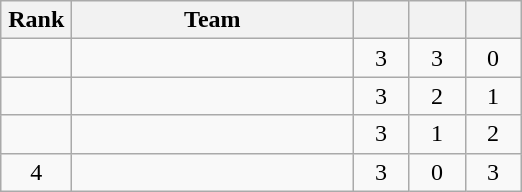<table class="wikitable" style="text-align: center;">
<tr>
<th width=40>Rank</th>
<th width=180>Team</th>
<th width=30></th>
<th width=30></th>
<th width=30></th>
</tr>
<tr>
<td></td>
<td align="left"></td>
<td>3</td>
<td>3</td>
<td>0</td>
</tr>
<tr>
<td></td>
<td align="left"></td>
<td>3</td>
<td>2</td>
<td>1</td>
</tr>
<tr>
<td></td>
<td align="left"></td>
<td>3</td>
<td>1</td>
<td>2</td>
</tr>
<tr>
<td>4</td>
<td align="left"></td>
<td>3</td>
<td>0</td>
<td>3</td>
</tr>
</table>
